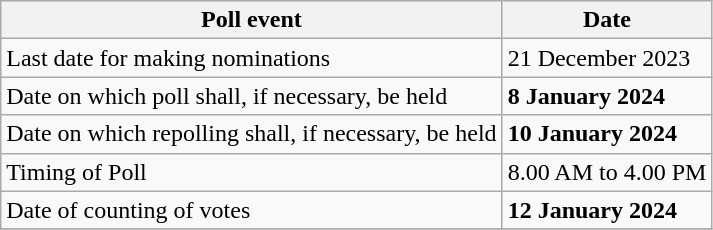<table class="wikitable">
<tr>
<th>Poll event</th>
<th>Date</th>
</tr>
<tr>
<td>Last date for making nominations</td>
<td>21 December 2023</td>
</tr>
<tr>
<td>Date on which poll shall, if necessary, be held</td>
<td><strong>8 January 2024</strong></td>
</tr>
<tr>
<td>Date on which repolling shall, if necessary, be held</td>
<td><strong>10 January 2024</strong></td>
</tr>
<tr>
<td>Timing of Poll</td>
<td>8.00 AM to 4.00 PM</td>
</tr>
<tr>
<td>Date of counting of votes</td>
<td><strong>12 January 2024</strong></td>
</tr>
<tr>
</tr>
</table>
